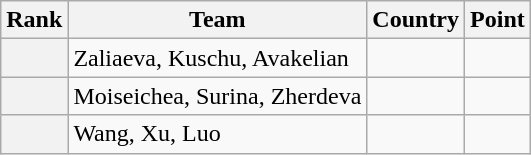<table class="wikitable sortable">
<tr>
<th>Rank</th>
<th>Team</th>
<th>Country</th>
<th>Point</th>
</tr>
<tr>
<th></th>
<td>Zaliaeva, Kuschu, Avakelian</td>
<td></td>
<td></td>
</tr>
<tr>
<th></th>
<td>Moiseichea, Surina, Zherdeva</td>
<td></td>
<td></td>
</tr>
<tr>
<th></th>
<td>Wang, Xu, Luo</td>
<td></td>
<td></td>
</tr>
</table>
